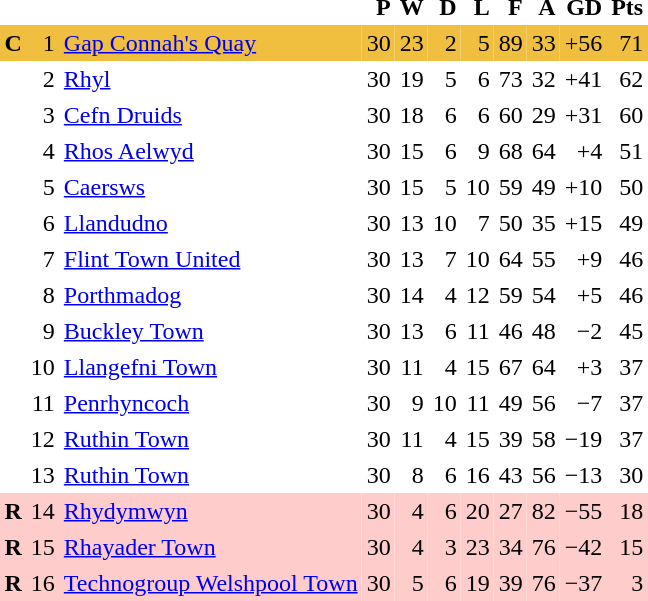<table cellspacing="0" cellpadding="3" style="text-align: right;">
<tr>
<th></th>
<th></th>
<th></th>
<th>P</th>
<th>W</th>
<th>D</th>
<th>L</th>
<th>F</th>
<th>A</th>
<th>GD</th>
<th>Pts</th>
</tr>
<tr style="text-align:right; background:#f0bf3f;">
<td><strong>C</strong></td>
<td>1</td>
<td align="left"><a href='#'>Gap Connah's Quay</a></td>
<td>30</td>
<td>23</td>
<td>2</td>
<td>5</td>
<td>89</td>
<td>33</td>
<td>+56</td>
<td>71</td>
</tr>
<tr>
<td> </td>
<td>2</td>
<td align="left"><a href='#'>Rhyl</a></td>
<td>30</td>
<td>19</td>
<td>5</td>
<td>6</td>
<td>73</td>
<td>32</td>
<td>+41</td>
<td>62</td>
</tr>
<tr>
<td> </td>
<td>3</td>
<td align="left"><a href='#'>Cefn Druids</a></td>
<td>30</td>
<td>18</td>
<td>6</td>
<td>6</td>
<td>60</td>
<td>29</td>
<td>+31</td>
<td>60</td>
</tr>
<tr>
<td> </td>
<td>4</td>
<td align="left"><a href='#'>Rhos Aelwyd</a></td>
<td>30</td>
<td>15</td>
<td>6</td>
<td>9</td>
<td>68</td>
<td>64</td>
<td>+4</td>
<td>51</td>
</tr>
<tr>
<td> </td>
<td>5</td>
<td align="left"><a href='#'>Caersws</a></td>
<td>30</td>
<td>15</td>
<td>5</td>
<td>10</td>
<td>59</td>
<td>49</td>
<td>+10</td>
<td>50</td>
</tr>
<tr>
<td> </td>
<td>6</td>
<td align="left"><a href='#'>Llandudno</a></td>
<td>30</td>
<td>13</td>
<td>10</td>
<td>7</td>
<td>50</td>
<td>35</td>
<td>+15</td>
<td>49</td>
</tr>
<tr>
<td> </td>
<td>7</td>
<td align="left"><a href='#'>Flint Town United</a></td>
<td>30</td>
<td>13</td>
<td>7</td>
<td>10</td>
<td>64</td>
<td>55</td>
<td>+9</td>
<td>46</td>
</tr>
<tr>
<td> </td>
<td>8</td>
<td align="left"><a href='#'>Porthmadog</a></td>
<td>30</td>
<td>14</td>
<td>4</td>
<td>12</td>
<td>59</td>
<td>54</td>
<td>+5</td>
<td>46</td>
</tr>
<tr>
<td> </td>
<td>9</td>
<td align="left"><a href='#'>Buckley Town</a></td>
<td>30</td>
<td>13</td>
<td>6</td>
<td>11</td>
<td>46</td>
<td>48</td>
<td>−2</td>
<td>45</td>
</tr>
<tr>
<td> </td>
<td>10</td>
<td align="left"><a href='#'>Llangefni Town</a></td>
<td>30</td>
<td>11</td>
<td>4</td>
<td>15</td>
<td>67</td>
<td>64</td>
<td>+3</td>
<td>37</td>
</tr>
<tr>
<td> </td>
<td>11</td>
<td align="left"><a href='#'>Penrhyncoch</a></td>
<td>30</td>
<td>9</td>
<td>10</td>
<td>11</td>
<td>49</td>
<td>56</td>
<td>−7</td>
<td>37</td>
</tr>
<tr>
<td> </td>
<td>12</td>
<td align="left"><a href='#'>Ruthin Town</a></td>
<td>30</td>
<td>11</td>
<td>4</td>
<td>15</td>
<td>39</td>
<td>58</td>
<td>−19</td>
<td>37</td>
</tr>
<tr>
<td> </td>
<td>13</td>
<td align="left"><a href='#'>Ruthin Town</a></td>
<td>30</td>
<td>8</td>
<td>6</td>
<td>16</td>
<td>43</td>
<td>56</td>
<td>−13</td>
<td>30</td>
</tr>
<tr style="background:#fcc;">
<td><strong>R</strong></td>
<td>14</td>
<td align="left"><a href='#'>Rhydymwyn</a></td>
<td>30</td>
<td>4</td>
<td>6</td>
<td>20</td>
<td>27</td>
<td>82</td>
<td>−55</td>
<td>18</td>
</tr>
<tr style="background:#fcc;">
<td><strong>R</strong></td>
<td>15</td>
<td align="left"><a href='#'>Rhayader Town</a></td>
<td>30</td>
<td>4</td>
<td>3</td>
<td>23</td>
<td>34</td>
<td>76</td>
<td>−42</td>
<td>15</td>
</tr>
<tr style="background:#fcc;">
<td><strong>R</strong></td>
<td>16</td>
<td align="left"><a href='#'>Technogroup Welshpool Town</a></td>
<td>30</td>
<td>5</td>
<td>6</td>
<td>19</td>
<td>39</td>
<td>76</td>
<td>−37</td>
<td>3</td>
</tr>
</table>
